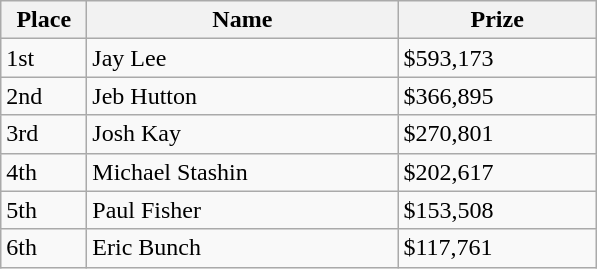<table class="wikitable">
<tr>
<th style="width:50px;">Place</th>
<th style="width:200px;">Name</th>
<th style="width:125px;">Prize</th>
</tr>
<tr>
<td>1st</td>
<td> Jay Lee</td>
<td>$593,173</td>
</tr>
<tr>
<td>2nd</td>
<td> Jeb Hutton</td>
<td>$366,895</td>
</tr>
<tr>
<td>3rd</td>
<td> Josh Kay</td>
<td>$270,801</td>
</tr>
<tr>
<td>4th</td>
<td> Michael Stashin</td>
<td>$202,617</td>
</tr>
<tr>
<td>5th</td>
<td> Paul Fisher</td>
<td>$153,508</td>
</tr>
<tr>
<td>6th</td>
<td> Eric Bunch</td>
<td>$117,761</td>
</tr>
</table>
